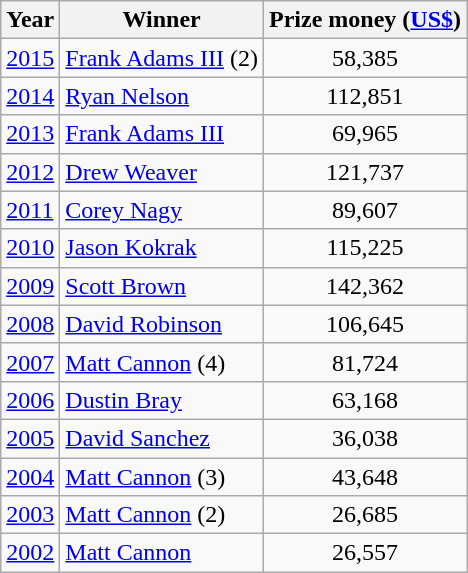<table class=wikitable>
<tr>
<th>Year</th>
<th>Winner</th>
<th>Prize money (<a href='#'>US$</a>)</th>
</tr>
<tr>
<td><a href='#'>2015</a></td>
<td> <a href='#'>Frank Adams III</a> (2)</td>
<td align=center>58,385</td>
</tr>
<tr>
<td><a href='#'>2014</a></td>
<td> <a href='#'>Ryan Nelson</a></td>
<td align=center>112,851</td>
</tr>
<tr>
<td><a href='#'>2013</a></td>
<td> <a href='#'>Frank Adams III</a></td>
<td align=center>69,965</td>
</tr>
<tr>
<td><a href='#'>2012</a></td>
<td> <a href='#'>Drew Weaver</a></td>
<td align=center>121,737</td>
</tr>
<tr>
<td><a href='#'>2011</a></td>
<td> <a href='#'>Corey Nagy</a></td>
<td align=center>89,607</td>
</tr>
<tr>
<td><a href='#'>2010</a></td>
<td> <a href='#'>Jason Kokrak</a></td>
<td align=center>115,225</td>
</tr>
<tr>
<td><a href='#'>2009</a></td>
<td> <a href='#'>Scott Brown</a></td>
<td align=center>142,362</td>
</tr>
<tr>
<td><a href='#'>2008</a></td>
<td> <a href='#'>David Robinson</a></td>
<td align=center>106,645</td>
</tr>
<tr>
<td><a href='#'>2007</a></td>
<td> <a href='#'>Matt Cannon</a> (4)</td>
<td align=center>81,724</td>
</tr>
<tr>
<td><a href='#'>2006</a></td>
<td> <a href='#'>Dustin Bray</a></td>
<td align=center>63,168</td>
</tr>
<tr>
<td><a href='#'>2005</a></td>
<td> <a href='#'>David Sanchez</a></td>
<td align=center>36,038</td>
</tr>
<tr>
<td><a href='#'>2004</a></td>
<td> <a href='#'>Matt Cannon</a> (3)</td>
<td align=center>43,648</td>
</tr>
<tr>
<td><a href='#'>2003</a></td>
<td> <a href='#'>Matt Cannon</a> (2)</td>
<td align=center>26,685</td>
</tr>
<tr>
<td><a href='#'>2002</a></td>
<td> <a href='#'>Matt Cannon</a></td>
<td align=center>26,557</td>
</tr>
</table>
